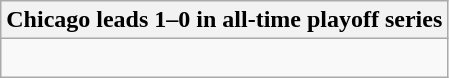<table class="wikitable collapsible collapsed">
<tr>
<th>Chicago leads 1–0 in all-time playoff series</th>
</tr>
<tr>
<td><br></td>
</tr>
</table>
